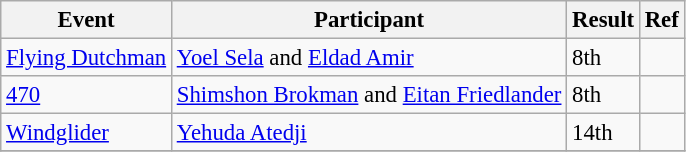<table class="wikitable" style="font-size: 95%;">
<tr>
<th>Event</th>
<th>Participant</th>
<th>Result</th>
<th>Ref</th>
</tr>
<tr>
<td><a href='#'>Flying Dutchman</a></td>
<td><a href='#'>Yoel Sela</a> and <a href='#'>Eldad Amir</a></td>
<td>8th</td>
<td></td>
</tr>
<tr>
<td><a href='#'>470</a></td>
<td><a href='#'>Shimshon Brokman</a> and <a href='#'>Eitan Friedlander</a></td>
<td>8th</td>
<td></td>
</tr>
<tr>
<td><a href='#'>Windglider</a></td>
<td><a href='#'>Yehuda Atedji</a></td>
<td>14th</td>
<td></td>
</tr>
<tr>
</tr>
</table>
